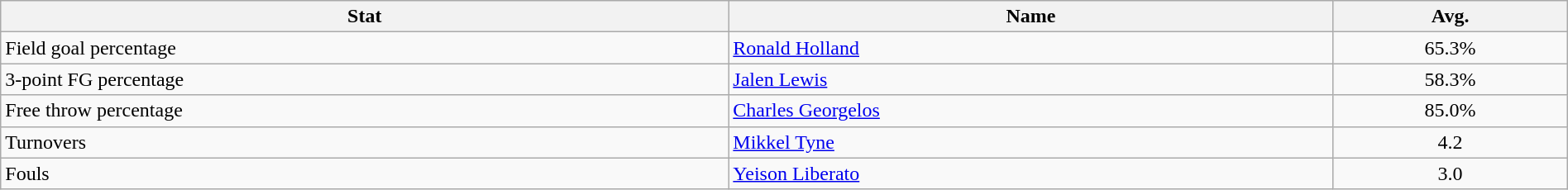<table class=wikitable width=100%>
<tr>
<th>Stat</th>
<th>Name</th>
<th>Avg.</th>
</tr>
<tr>
<td>Field goal percentage</td>
<td> <a href='#'>Ronald Holland</a></td>
<td align=center>65.3%</td>
</tr>
<tr>
<td>3-point FG percentage</td>
<td> <a href='#'>Jalen Lewis</a></td>
<td align=center>58.3%</td>
</tr>
<tr>
<td>Free throw percentage</td>
<td> <a href='#'>Charles Georgelos</a></td>
<td align=center>85.0%</td>
</tr>
<tr>
<td>Turnovers</td>
<td> <a href='#'>Mikkel Tyne</a></td>
<td align=center>4.2</td>
</tr>
<tr>
<td>Fouls</td>
<td>  <a href='#'>Yeison Liberato</a></td>
<td align=center>3.0</td>
</tr>
</table>
